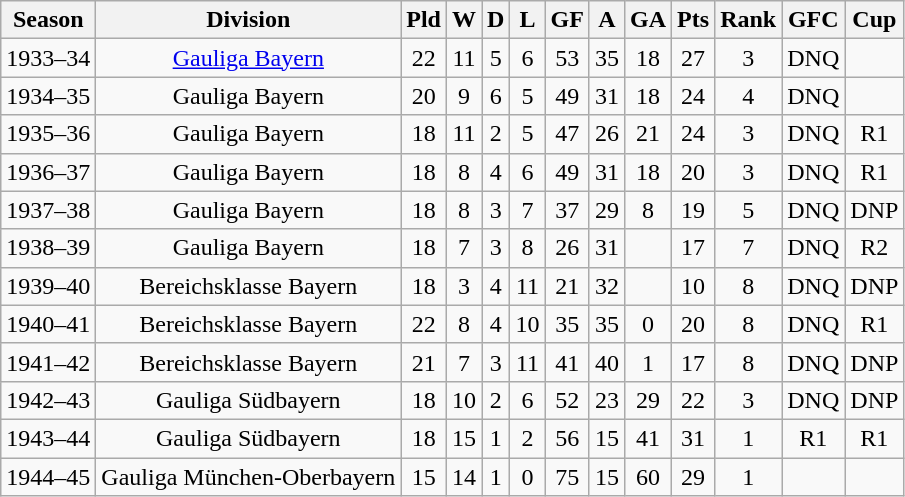<table class="wikitable sortable" style="text-align:center">
<tr>
<th>Season</th>
<th class="unsortable">Division</th>
<th>Pld</th>
<th>W</th>
<th>D</th>
<th>L</th>
<th>GF</th>
<th>A</th>
<th>GA</th>
<th>Pts</th>
<th>Rank</th>
<th>GFC</th>
<th>Cup</th>
</tr>
<tr>
<td>1933–34</td>
<td><a href='#'>Gauliga Bayern</a></td>
<td>22</td>
<td>11</td>
<td>5</td>
<td>6</td>
<td>53</td>
<td>35</td>
<td>18</td>
<td>27</td>
<td>3</td>
<td>DNQ</td>
<td></td>
</tr>
<tr>
<td>1934–35</td>
<td>Gauliga Bayern</td>
<td>20</td>
<td>9</td>
<td>6</td>
<td>5</td>
<td>49</td>
<td>31</td>
<td>18</td>
<td>24</td>
<td>4</td>
<td>DNQ</td>
<td></td>
</tr>
<tr>
<td>1935–36</td>
<td>Gauliga Bayern</td>
<td>18</td>
<td>11</td>
<td>2</td>
<td>5</td>
<td>47</td>
<td>26</td>
<td>21</td>
<td>24</td>
<td>3</td>
<td>DNQ</td>
<td>R1</td>
</tr>
<tr>
<td>1936–37</td>
<td>Gauliga Bayern</td>
<td>18</td>
<td>8</td>
<td>4</td>
<td>6</td>
<td>49</td>
<td>31</td>
<td>18</td>
<td>20</td>
<td>3</td>
<td>DNQ</td>
<td>R1</td>
</tr>
<tr>
<td>1937–38</td>
<td>Gauliga Bayern</td>
<td>18</td>
<td>8</td>
<td>3</td>
<td>7</td>
<td>37</td>
<td>29</td>
<td>8</td>
<td>19</td>
<td>5</td>
<td>DNQ</td>
<td>DNP</td>
</tr>
<tr>
<td>1938–39</td>
<td>Gauliga Bayern</td>
<td>18</td>
<td>7</td>
<td>3</td>
<td>8</td>
<td>26</td>
<td>31</td>
<td></td>
<td>17</td>
<td>7</td>
<td>DNQ</td>
<td>R2</td>
</tr>
<tr>
<td>1939–40</td>
<td>Bereichsklasse Bayern</td>
<td>18</td>
<td>3</td>
<td>4</td>
<td>11</td>
<td>21</td>
<td>32</td>
<td></td>
<td>10</td>
<td>8</td>
<td>DNQ</td>
<td>DNP</td>
</tr>
<tr>
<td>1940–41</td>
<td>Bereichsklasse Bayern</td>
<td>22</td>
<td>8</td>
<td>4</td>
<td>10</td>
<td>35</td>
<td>35</td>
<td>0</td>
<td>20</td>
<td>8</td>
<td>DNQ</td>
<td>R1</td>
</tr>
<tr>
<td>1941–42</td>
<td>Bereichsklasse Bayern</td>
<td>21</td>
<td>7</td>
<td>3</td>
<td>11</td>
<td>41</td>
<td>40</td>
<td>1</td>
<td>17</td>
<td>8</td>
<td>DNQ</td>
<td>DNP</td>
</tr>
<tr>
<td>1942–43</td>
<td>Gauliga Südbayern</td>
<td>18</td>
<td>10</td>
<td>2</td>
<td>6</td>
<td>52</td>
<td>23</td>
<td>29</td>
<td>22</td>
<td>3</td>
<td>DNQ</td>
<td>DNP</td>
</tr>
<tr>
<td>1943–44</td>
<td>Gauliga Südbayern</td>
<td>18</td>
<td>15</td>
<td>1</td>
<td>2</td>
<td>56</td>
<td>15</td>
<td>41</td>
<td>31</td>
<td>1</td>
<td>R1</td>
<td>R1</td>
</tr>
<tr>
<td>1944–45</td>
<td>Gauliga München-Oberbayern</td>
<td>15</td>
<td>14</td>
<td>1</td>
<td>0</td>
<td>75</td>
<td>15</td>
<td>60</td>
<td>29</td>
<td>1</td>
<td></td>
<td></td>
</tr>
</table>
